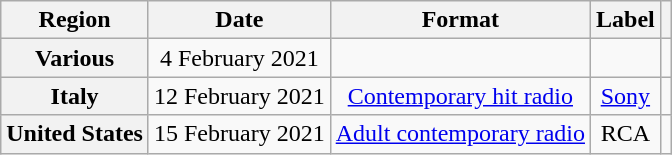<table class="wikitable plainrowheaders" style="text-align:center;">
<tr>
<th scope="col">Region</th>
<th scope="col">Date</th>
<th scope="col">Format</th>
<th scope="col">Label</th>
<th scope="col"></th>
</tr>
<tr>
<th scope="row">Various</th>
<td>4 February 2021</td>
<td></td>
<td></td>
<td></td>
</tr>
<tr>
<th scope="row">Italy</th>
<td>12 February 2021</td>
<td><a href='#'>Contemporary hit radio</a></td>
<td><a href='#'>Sony</a></td>
<td></td>
</tr>
<tr>
<th scope="row">United States</th>
<td>15 February 2021</td>
<td><a href='#'>Adult contemporary radio</a></td>
<td>RCA</td>
<td></td>
</tr>
</table>
